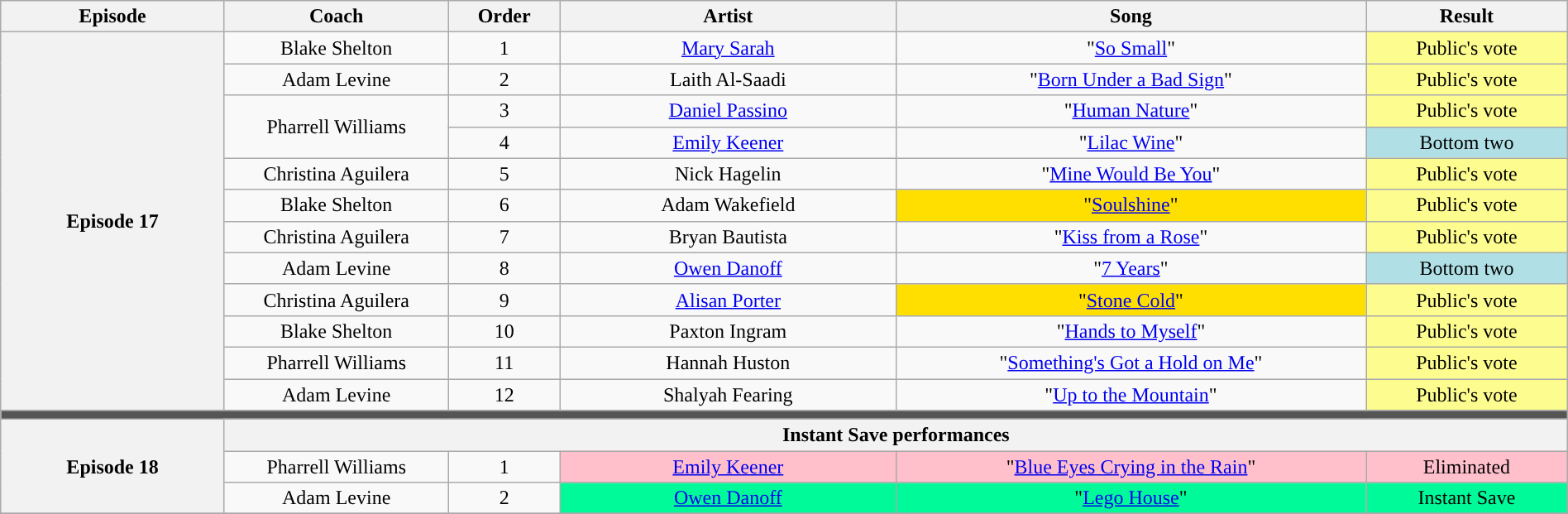<table class="wikitable" style="text-align:center; width:100%;">
<tr>
<th style="width:10%;">Episode</th>
<th style="width:10%;">Coach</th>
<th style="width:05%;">Order</th>
<th style="width:15%;">Artist</th>
<th style="width:21%;">Song</th>
<th style="width:9%;">Result</th>
</tr>
<tr>
<th rowspan="12" scope="row">Episode 17<br><small></small></th>
<td>Blake Shelton</td>
<td>1</td>
<td><a href='#'>Mary Sarah</a></td>
<td>"<a href='#'>So Small</a>"</td>
<td style="background:#fdfc8f;">Public's vote</td>
</tr>
<tr>
<td>Adam Levine</td>
<td>2</td>
<td>Laith Al-Saadi</td>
<td>"<a href='#'>Born Under a Bad Sign</a>"</td>
<td style="background:#fdfc8f;">Public's vote</td>
</tr>
<tr>
<td rowspan=2>Pharrell Williams</td>
<td>3</td>
<td><a href='#'>Daniel Passino</a></td>
<td>"<a href='#'>Human Nature</a>"</td>
<td style="background:#fdfc8f;">Public's vote</td>
</tr>
<tr>
<td>4</td>
<td><a href='#'>Emily Keener</a></td>
<td>"<a href='#'>Lilac Wine</a>"</td>
<td style="background:#B0E0E6;">Bottom two</td>
</tr>
<tr>
<td>Christina Aguilera</td>
<td>5</td>
<td>Nick Hagelin</td>
<td>"<a href='#'>Mine Would Be You</a>"</td>
<td style="background:#fdfc8f;">Public's vote</td>
</tr>
<tr>
<td>Blake Shelton</td>
<td>6</td>
<td>Adam Wakefield</td>
<td style="background:#fedf00;">"<a href='#'>Soulshine</a>"</td>
<td style="background:#fdfc8f;">Public's vote</td>
</tr>
<tr>
<td>Christina Aguilera</td>
<td>7</td>
<td>Bryan Bautista</td>
<td>"<a href='#'>Kiss from a Rose</a>"</td>
<td style="background:#fdfc8f;">Public's vote</td>
</tr>
<tr>
<td>Adam Levine</td>
<td>8</td>
<td><a href='#'>Owen Danoff</a></td>
<td>"<a href='#'>7 Years</a>"</td>
<td style="background:#B0E0E6;">Bottom two</td>
</tr>
<tr>
<td>Christina Aguilera</td>
<td>9</td>
<td><a href='#'>Alisan Porter</a></td>
<td style="background:#fedf00;">"<a href='#'>Stone Cold</a>"</td>
<td style="background:#fdfc8f;">Public's vote</td>
</tr>
<tr>
<td>Blake Shelton</td>
<td>10</td>
<td>Paxton Ingram</td>
<td>"<a href='#'>Hands to Myself</a>"</td>
<td style="background:#fdfc8f;">Public's vote</td>
</tr>
<tr>
<td>Pharrell Williams</td>
<td>11</td>
<td>Hannah Huston</td>
<td>"<a href='#'>Something's Got a Hold on Me</a>"</td>
<td style="background:#fdfc8f;">Public's vote</td>
</tr>
<tr>
<td>Adam Levine</td>
<td>12</td>
<td>Shalyah Fearing</td>
<td>"<a href='#'>Up to the Mountain</a>"</td>
<td style="background:#fdfc8f;">Public's vote</td>
</tr>
<tr>
</tr>
<tr>
<td colspan="6" style="background:#555;"></td>
</tr>
<tr>
<th rowspan="4" scope="row">Episode 18<br><small></small></th>
</tr>
<tr>
<th colspan="5">Instant Save performances</th>
</tr>
<tr>
<td>Pharrell Williams</td>
<td>1</td>
<td style="background:Pink;"><a href='#'>Emily Keener</a></td>
<td style="background:Pink;">"<a href='#'>Blue Eyes Crying in the Rain</a>"</td>
<td style="background:Pink;">Eliminated</td>
</tr>
<tr>
<td>Adam Levine</td>
<td>2</td>
<td style="background:#00FA9A;"><a href='#'>Owen Danoff</a></td>
<td style="background:#00FA9A;">"<a href='#'>Lego House</a>"</td>
<td style="background:#00FA9A;">Instant Save</td>
</tr>
<tr>
</tr>
</table>
